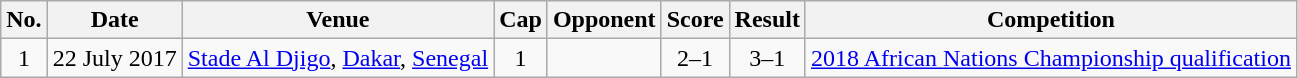<table class="wikitable sortable">
<tr>
<th scope=col>No.</th>
<th scope=col>Date</th>
<th scope=col>Venue</th>
<th scope=col>Cap</th>
<th scope=col>Opponent</th>
<th scope=col>Score</th>
<th scope=col>Result</th>
<th scope=col>Competition</th>
</tr>
<tr>
<td align=center>1</td>
<td>22 July 2017</td>
<td><a href='#'>Stade Al Djigo</a>, <a href='#'>Dakar</a>, <a href='#'>Senegal</a></td>
<td align=center>1</td>
<td></td>
<td align=center>2–1</td>
<td align=center>3–1</td>
<td><a href='#'>2018 African Nations Championship qualification</a></td>
</tr>
</table>
